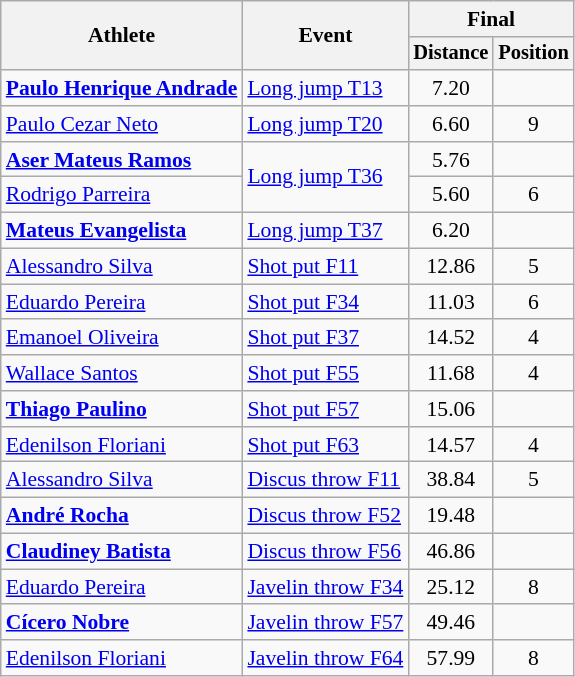<table class="wikitable" style="font-size:90%">
<tr>
<th rowspan="2">Athlete</th>
<th rowspan="2">Event</th>
<th colspan="2">Final</th>
</tr>
<tr style="font-size:95%">
<th>Distance</th>
<th>Position</th>
</tr>
<tr align=center>
<td align=left><strong><a href='#'>Paulo Henrique Andrade</a></strong></td>
<td align=left><a href='#'>Long jump T13</a></td>
<td>7.20</td>
<td></td>
</tr>
<tr align=center>
<td align=left><a href='#'>Paulo Cezar Neto</a></td>
<td align=left><a href='#'>Long jump T20</a></td>
<td>6.60</td>
<td>9</td>
</tr>
<tr align=center>
<td align=left><strong><a href='#'>Aser Mateus Ramos</a></strong></td>
<td align=left rowspan=2><a href='#'>Long jump T36</a></td>
<td>5.76</td>
<td></td>
</tr>
<tr align=center>
<td align=left><a href='#'>Rodrigo Parreira</a></td>
<td>5.60</td>
<td>6</td>
</tr>
<tr align=center>
<td align=left><strong><a href='#'>Mateus Evangelista</a></strong></td>
<td align=left><a href='#'>Long jump T37</a></td>
<td>6.20</td>
<td></td>
</tr>
<tr align=center>
<td align=left><a href='#'>Alessandro Silva</a></td>
<td align=left><a href='#'>Shot put F11</a></td>
<td>12.86</td>
<td>5</td>
</tr>
<tr align=center>
<td align=left><a href='#'>Eduardo Pereira</a></td>
<td align=left><a href='#'>Shot put F34</a></td>
<td>11.03</td>
<td>6</td>
</tr>
<tr align=center>
<td align=left><a href='#'>Emanoel Oliveira</a></td>
<td align=left><a href='#'>Shot put F37</a></td>
<td>14.52</td>
<td>4</td>
</tr>
<tr align=center>
<td align=left><a href='#'>Wallace Santos</a></td>
<td align=left><a href='#'>Shot put F55</a></td>
<td>11.68</td>
<td>4</td>
</tr>
<tr align=center>
<td align=left><strong><a href='#'>Thiago Paulino</a></strong></td>
<td align=left><a href='#'>Shot put F57</a></td>
<td>15.06</td>
<td></td>
</tr>
<tr align=center>
<td align=left><a href='#'>Edenilson Floriani</a></td>
<td align=left><a href='#'>Shot put F63</a></td>
<td>14.57</td>
<td>4</td>
</tr>
<tr align=center>
<td align=left><a href='#'>Alessandro Silva</a></td>
<td align=left><a href='#'>Discus throw F11</a></td>
<td>38.84</td>
<td>5</td>
</tr>
<tr align=center>
<td align=left><strong><a href='#'>André Rocha</a></strong></td>
<td align=left><a href='#'>Discus throw F52</a></td>
<td>19.48</td>
<td></td>
</tr>
<tr align=center>
<td align=left><strong><a href='#'>Claudiney Batista</a></strong></td>
<td align=left><a href='#'>Discus throw F56</a></td>
<td>46.86</td>
<td></td>
</tr>
<tr align=center>
<td align=left><a href='#'>Eduardo Pereira</a></td>
<td align=left><a href='#'>Javelin throw F34</a></td>
<td>25.12</td>
<td>8</td>
</tr>
<tr align=center>
<td align=left><strong><a href='#'>Cícero Nobre</a></strong></td>
<td align=left><a href='#'>Javelin throw F57</a></td>
<td>49.46</td>
<td></td>
</tr>
<tr align=center>
<td align=left><a href='#'>Edenilson Floriani</a></td>
<td align=left><a href='#'>Javelin throw F64</a></td>
<td>57.99</td>
<td>8</td>
</tr>
</table>
